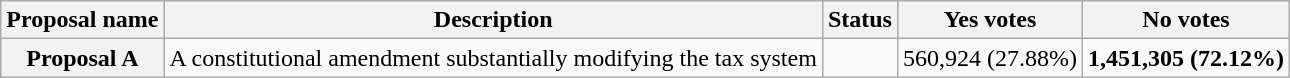<table class="wikitable sortable plainrowheaders">
<tr>
<th scope="col">Proposal name</th>
<th class="unsortable" scope="col">Description</th>
<th scope="col">Status</th>
<th scope="col">Yes votes</th>
<th scope="col">No votes</th>
</tr>
<tr>
<th scope="row">Proposal A</th>
<td>A constitutional amendment substantially modifying the tax system</td>
<td></td>
<td>560,924 (27.88%)</td>
<td><strong>1,451,305 (72.12%)</strong></td>
</tr>
</table>
